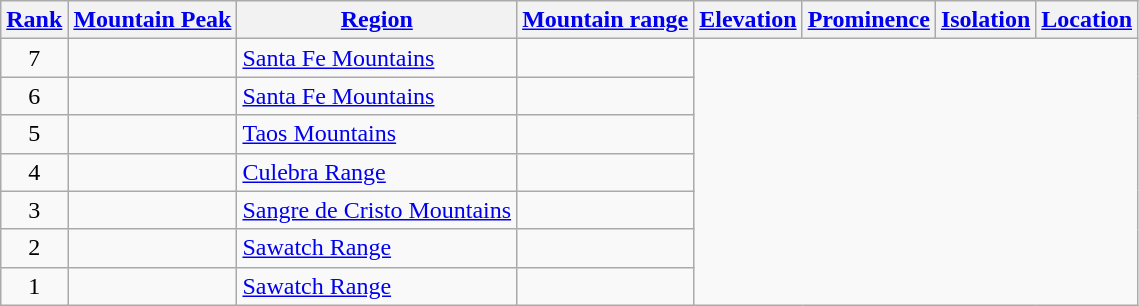<table class="wikitable sortable">
<tr>
<th><a href='#'>Rank</a></th>
<th><a href='#'>Mountain Peak</a></th>
<th><a href='#'>Region</a></th>
<th><a href='#'>Mountain range</a></th>
<th><a href='#'>Elevation</a></th>
<th><a href='#'>Prominence</a></th>
<th><a href='#'>Isolation</a></th>
<th><a href='#'>Location</a></th>
</tr>
<tr>
<td align=center>7<br></td>
<td></td>
<td><a href='#'>Santa Fe Mountains</a><br></td>
<td></td>
</tr>
<tr>
<td align=center>6<br></td>
<td></td>
<td><a href='#'>Santa Fe Mountains</a><br></td>
<td></td>
</tr>
<tr>
<td align=center>5<br></td>
<td></td>
<td><a href='#'>Taos Mountains</a><br></td>
<td></td>
</tr>
<tr>
<td align=center>4<br></td>
<td></td>
<td><a href='#'>Culebra Range</a><br></td>
<td></td>
</tr>
<tr>
<td align=center>3<br></td>
<td></td>
<td><a href='#'>Sangre de Cristo Mountains</a><br></td>
<td></td>
</tr>
<tr>
<td align=center>2<br></td>
<td></td>
<td><a href='#'>Sawatch Range</a><br></td>
<td></td>
</tr>
<tr>
<td align=center>1<br></td>
<td></td>
<td><a href='#'>Sawatch Range</a><br></td>
<td></td>
</tr>
</table>
